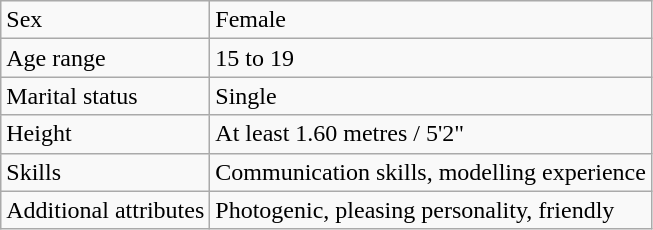<table class="wikitable">
<tr>
<td>Sex</td>
<td>Female</td>
</tr>
<tr>
<td>Age range</td>
<td>15 to 19</td>
</tr>
<tr>
<td>Marital status</td>
<td>Single</td>
</tr>
<tr>
<td>Height</td>
<td>At least 1.60 metres / 5'2"</td>
</tr>
<tr>
<td>Skills</td>
<td>Communication skills, modelling experience</td>
</tr>
<tr>
<td>Additional attributes</td>
<td>Photogenic, pleasing personality, friendly</td>
</tr>
</table>
